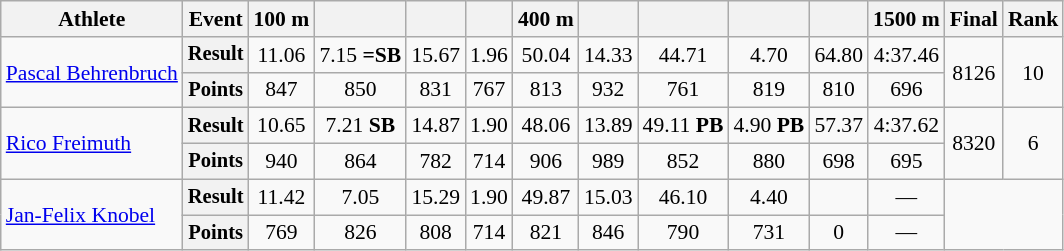<table class="wikitable" style="font-size:90%">
<tr>
<th>Athlete</th>
<th>Event</th>
<th>100 m</th>
<th></th>
<th></th>
<th></th>
<th>400 m</th>
<th></th>
<th></th>
<th></th>
<th></th>
<th>1500 m</th>
<th>Final</th>
<th>Rank</th>
</tr>
<tr align=center>
<td rowspan=2 align=left><a href='#'>Pascal Behrenbruch</a></td>
<th style="font-size:95%">Result</th>
<td>11.06</td>
<td>7.15 <strong>=SB</strong></td>
<td>15.67</td>
<td>1.96</td>
<td>50.04</td>
<td>14.33</td>
<td>44.71</td>
<td>4.70</td>
<td>64.80</td>
<td>4:37.46</td>
<td rowspan=2>8126</td>
<td rowspan=2>10</td>
</tr>
<tr align=center>
<th style="font-size:95%">Points</th>
<td>847</td>
<td>850</td>
<td>831</td>
<td>767</td>
<td>813</td>
<td>932</td>
<td>761</td>
<td>819</td>
<td>810</td>
<td>696</td>
</tr>
<tr align=center>
<td rowspan=2 align=left><a href='#'>Rico Freimuth</a></td>
<th style="font-size:95%">Result</th>
<td>10.65</td>
<td>7.21 <strong>SB</strong></td>
<td>14.87</td>
<td>1.90</td>
<td>48.06</td>
<td>13.89</td>
<td>49.11 <strong>PB</strong></td>
<td>4.90 <strong>PB</strong></td>
<td>57.37</td>
<td>4:37.62</td>
<td rowspan=2>8320</td>
<td rowspan=2>6</td>
</tr>
<tr align=center>
<th style="font-size:95%">Points</th>
<td>940</td>
<td>864</td>
<td>782</td>
<td>714</td>
<td>906</td>
<td>989</td>
<td>852</td>
<td>880</td>
<td>698</td>
<td>695</td>
</tr>
<tr align=center>
<td rowspan=2 align=left><a href='#'>Jan-Felix Knobel</a></td>
<th style="font-size:95%">Result</th>
<td>11.42</td>
<td>7.05</td>
<td>15.29</td>
<td>1.90</td>
<td>49.87</td>
<td>15.03</td>
<td>46.10</td>
<td>4.40</td>
<td></td>
<td>—</td>
<td rowspan=2 colspan=2></td>
</tr>
<tr align=center>
<th style="font-size:95%">Points</th>
<td>769</td>
<td>826</td>
<td>808</td>
<td>714</td>
<td>821</td>
<td>846</td>
<td>790</td>
<td>731</td>
<td>0</td>
<td>—</td>
</tr>
</table>
